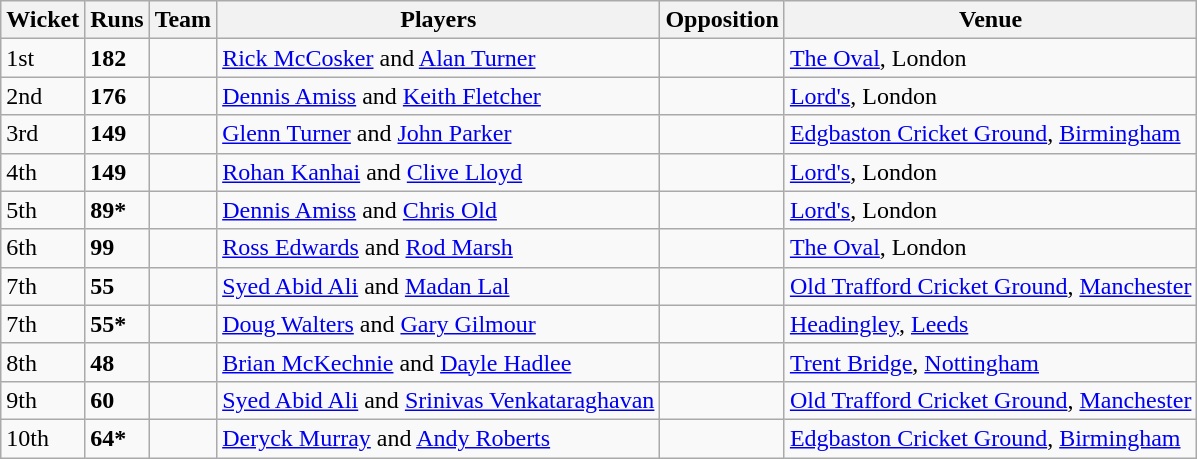<table class="wikitable">
<tr>
<th>Wicket</th>
<th>Runs</th>
<th>Team</th>
<th>Players</th>
<th>Opposition</th>
<th>Venue</th>
</tr>
<tr>
<td>1st</td>
<td><strong>182</strong></td>
<td></td>
<td><a href='#'>Rick McCosker</a> and <a href='#'>Alan Turner</a></td>
<td></td>
<td><a href='#'>The Oval</a>, London</td>
</tr>
<tr>
<td>2nd</td>
<td><strong>176</strong></td>
<td></td>
<td><a href='#'>Dennis Amiss</a> and <a href='#'>Keith Fletcher</a></td>
<td></td>
<td><a href='#'>Lord's</a>, London</td>
</tr>
<tr>
<td>3rd</td>
<td><strong>149</strong></td>
<td></td>
<td><a href='#'>Glenn Turner</a> and <a href='#'>John Parker</a></td>
<td></td>
<td><a href='#'>Edgbaston Cricket Ground</a>, <a href='#'>Birmingham</a></td>
</tr>
<tr>
<td>4th</td>
<td><strong>149</strong></td>
<td></td>
<td><a href='#'>Rohan Kanhai</a> and <a href='#'>Clive Lloyd</a></td>
<td></td>
<td><a href='#'>Lord's</a>, London</td>
</tr>
<tr>
<td>5th</td>
<td><strong>89*</strong></td>
<td></td>
<td><a href='#'>Dennis Amiss</a> and <a href='#'>Chris Old</a></td>
<td></td>
<td><a href='#'>Lord's</a>, London</td>
</tr>
<tr>
<td>6th</td>
<td><strong>99</strong></td>
<td></td>
<td><a href='#'>Ross Edwards</a> and <a href='#'>Rod Marsh</a></td>
<td></td>
<td><a href='#'>The Oval</a>, London</td>
</tr>
<tr>
<td>7th</td>
<td><strong>55</strong></td>
<td></td>
<td><a href='#'>Syed Abid Ali</a> and <a href='#'>Madan Lal</a></td>
<td></td>
<td><a href='#'>Old Trafford Cricket Ground</a>, <a href='#'>Manchester</a></td>
</tr>
<tr>
<td>7th</td>
<td><strong>55*</strong></td>
<td></td>
<td><a href='#'>Doug Walters</a> and <a href='#'>Gary Gilmour</a></td>
<td></td>
<td><a href='#'>Headingley</a>, <a href='#'>Leeds</a></td>
</tr>
<tr>
<td>8th</td>
<td><strong>48</strong></td>
<td></td>
<td><a href='#'>Brian McKechnie</a> and <a href='#'>Dayle Hadlee</a></td>
<td></td>
<td><a href='#'>Trent Bridge</a>, <a href='#'>Nottingham</a></td>
</tr>
<tr>
<td>9th</td>
<td><strong>60</strong></td>
<td></td>
<td><a href='#'>Syed Abid Ali</a> and <a href='#'>Srinivas Venkataraghavan</a></td>
<td></td>
<td><a href='#'>Old Trafford Cricket Ground</a>, <a href='#'>Manchester</a></td>
</tr>
<tr>
<td>10th</td>
<td><strong>64*</strong></td>
<td></td>
<td><a href='#'>Deryck Murray</a> and <a href='#'>Andy Roberts</a></td>
<td></td>
<td><a href='#'>Edgbaston Cricket Ground</a>, <a href='#'>Birmingham</a></td>
</tr>
</table>
